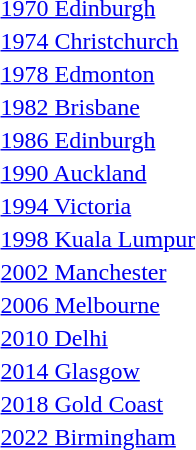<table>
<tr>
<td><a href='#'>1970 Edinburgh</a><br></td>
<td></td>
<td></td>
<td></td>
</tr>
<tr>
<td><a href='#'>1974 Christchurch</a><br></td>
<td></td>
<td></td>
<td></td>
</tr>
<tr>
<td><a href='#'>1978 Edmonton</a><br></td>
<td></td>
<td></td>
<td></td>
</tr>
<tr>
<td><a href='#'>1982 Brisbane</a><br></td>
<td></td>
<td></td>
<td></td>
</tr>
<tr>
<td><a href='#'>1986 Edinburgh</a><br></td>
<td></td>
<td></td>
<td></td>
</tr>
<tr>
<td><a href='#'>1990 Auckland</a><br></td>
<td></td>
<td></td>
<td></td>
</tr>
<tr>
<td><a href='#'>1994 Victoria</a><br></td>
<td></td>
<td></td>
<td></td>
</tr>
<tr>
<td><a href='#'>1998 Kuala Lumpur</a><br></td>
<td></td>
<td></td>
<td></td>
</tr>
<tr>
<td><a href='#'>2002 Manchester</a><br></td>
<td></td>
<td></td>
<td><br></td>
</tr>
<tr>
<td><a href='#'>2006 Melbourne</a><br></td>
<td></td>
<td></td>
<td></td>
</tr>
<tr>
<td><a href='#'>2010 Delhi</a><br></td>
<td></td>
<td></td>
<td></td>
</tr>
<tr>
<td><a href='#'>2014 Glasgow</a><br></td>
<td></td>
<td></td>
<td></td>
</tr>
<tr>
<td><a href='#'>2018 Gold Coast</a><br></td>
<td></td>
<td></td>
<td></td>
</tr>
<tr>
<td><a href='#'>2022 Birmingham</a><br></td>
<td></td>
<td></td>
<td></td>
</tr>
</table>
